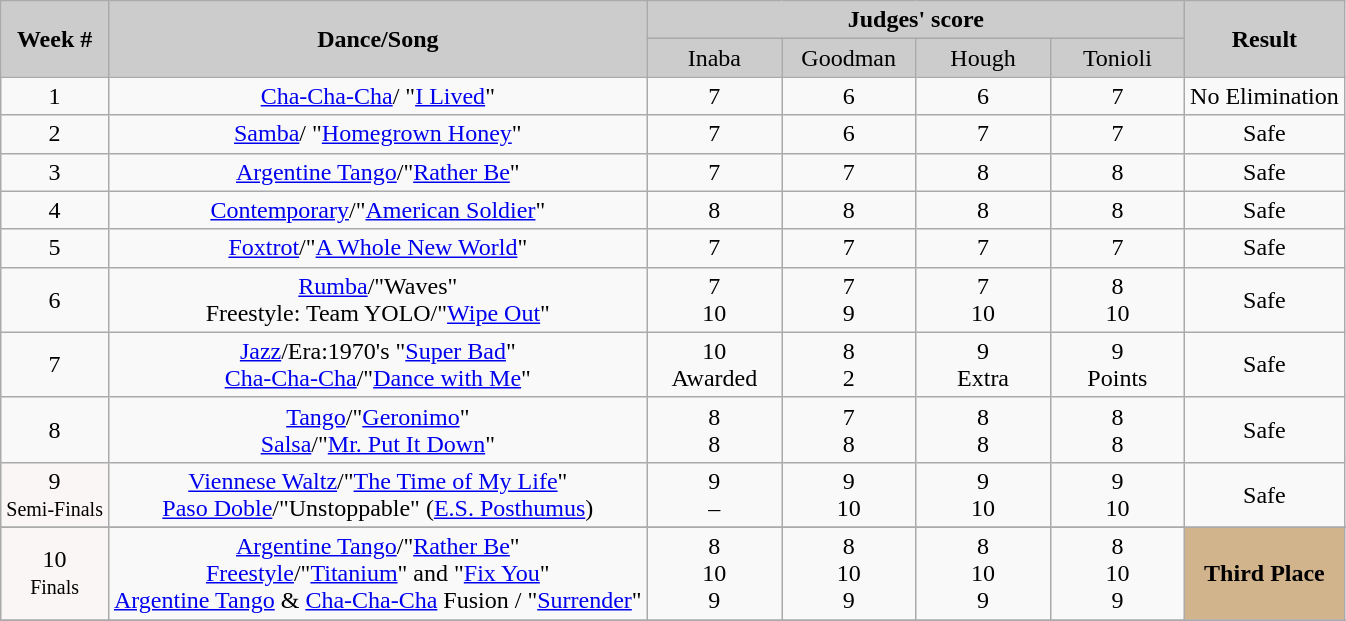<table class="wikitable" style="text-align:center">
<tr>
<th rowspan="2" style="background:#ccc;">Week #</th>
<th rowspan="2" style="background:#ccc;">Dance/Song</th>
<th colspan="4" style="background:#ccc;">Judges' score</th>
<th rowspan="2" style="background:#ccc;">Result</th>
</tr>
<tr style="background:#ccc;">
<td style="width:10%;">Inaba</td>
<td style="width:10%;">Goodman</td>
<td style="width:10%;">Hough</td>
<td style="width:10%;">Tonioli</td>
</tr>
<tr>
<td>1</td>
<td><a href='#'>Cha-Cha-Cha</a>/ "<a href='#'>I Lived</a>"</td>
<td>7</td>
<td>6</td>
<td>6</td>
<td>7</td>
<td>No Elimination</td>
</tr>
<tr>
<td>2</td>
<td><a href='#'>Samba</a>/ "<a href='#'>Homegrown Honey</a>"</td>
<td>7</td>
<td>6</td>
<td>7</td>
<td>7</td>
<td>Safe</td>
</tr>
<tr>
<td>3</td>
<td><a href='#'>Argentine Tango</a>/"<a href='#'>Rather Be</a>"</td>
<td>7</td>
<td>7</td>
<td>8</td>
<td>8</td>
<td>Safe</td>
</tr>
<tr>
<td>4</td>
<td><a href='#'>Contemporary</a>/"<a href='#'>American Soldier</a>"</td>
<td>8</td>
<td>8</td>
<td>8</td>
<td>8</td>
<td>Safe</td>
</tr>
<tr>
<td>5</td>
<td><a href='#'>Foxtrot</a>/"<a href='#'>A Whole New World</a>"</td>
<td>7</td>
<td>7</td>
<td>7</td>
<td>7</td>
<td>Safe</td>
</tr>
<tr>
<td>6</td>
<td><a href='#'>Rumba</a>/"Waves" <br>Freestyle: Team YOLO/"<a href='#'>Wipe Out</a>"</td>
<td>7 <br>10</td>
<td>7 <br>9</td>
<td>7 <br>10</td>
<td>8 <br>10</td>
<td>Safe</td>
</tr>
<tr>
<td>7</td>
<td><a href='#'>Jazz</a>/Era:1970's "<a href='#'>Super Bad</a>"<br> <a href='#'>Cha-Cha-Cha</a>/"<a href='#'>Dance with Me</a>"</td>
<td>10<br>Awarded</td>
<td>8 <br>2</td>
<td>9<br>Extra</td>
<td>9<br>Points</td>
<td>Safe</td>
</tr>
<tr>
<td>8</td>
<td><a href='#'>Tango</a>/"<a href='#'>Geronimo</a>" <br> <a href='#'>Salsa</a>/"<a href='#'>Mr. Put It Down</a>"</td>
<td>8 <br>8</td>
<td>7 <br>8</td>
<td>8 <br>8</td>
<td>8<br>8</td>
<td>Safe</td>
</tr>
<tr>
<td style="text-align: center; background:#faf6f6;">9<br><small>Semi-Finals</small></td>
<td><a href='#'>Viennese Waltz</a>/"<a href='#'>The Time of My Life</a>"  <br> <a href='#'>Paso Doble</a>/"Unstoppable" (<a href='#'>E.S. Posthumus</a>)</td>
<td>9 <br> –</td>
<td>9 <br>10</td>
<td>9 <br>10</td>
<td>9 <br>10</td>
<td>Safe</td>
</tr>
<tr>
</tr>
<tr>
<td style="text-align: center; background:#faf6f6;">10<br><small>Finals</small></td>
<td><a href='#'>Argentine Tango</a>/"<a href='#'>Rather Be</a>" <br> <a href='#'>Freestyle</a>/"<a href='#'>Titanium</a>" and "<a href='#'>Fix You</a>"<br> <a href='#'>Argentine Tango</a> & <a href='#'>Cha-Cha-Cha</a> Fusion / "<a href='#'>Surrender</a>"</td>
<td>8 <br>10  <br> 9</td>
<td>8 <br>10  <br> 9</td>
<td>8 <br>10  <br> 9</td>
<td>8 <br>10  <br> 9</td>
<td style="text-align: center; background:tan"><strong>Third Place</strong></td>
</tr>
<tr>
</tr>
</table>
